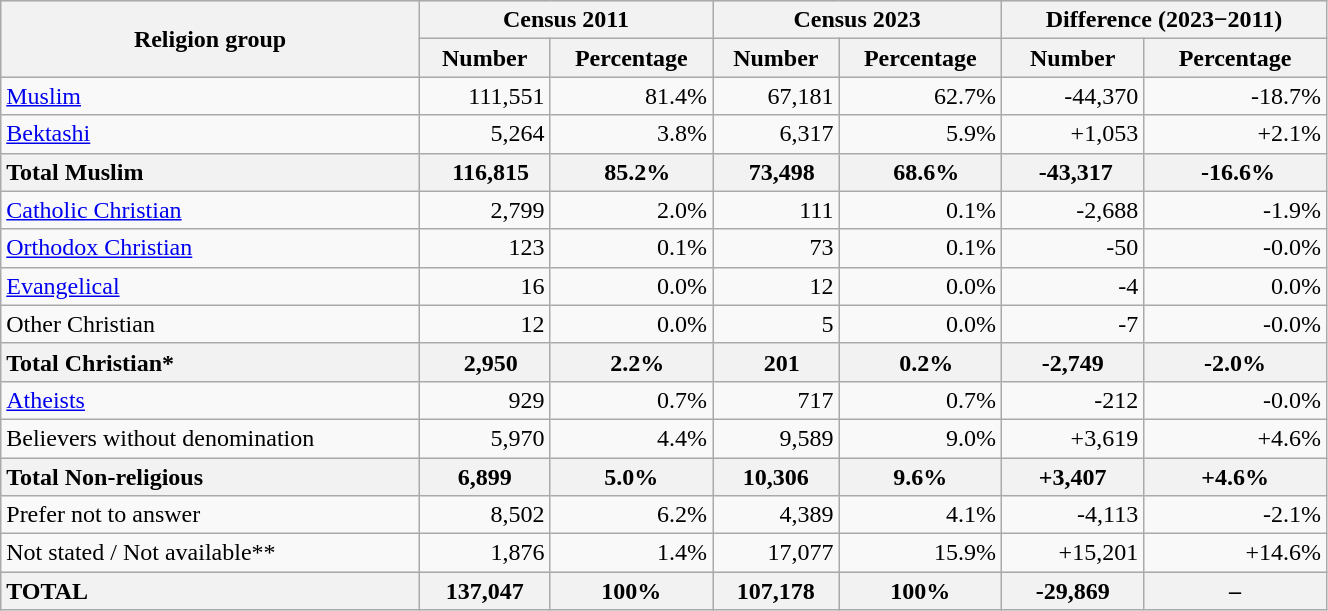<table class="wikitable" style="text-align:right;width: 70%">
<tr style="background:#e0e0e0;">
<th rowspan="2">Religion group</th>
<th colspan="2">Census 2011</th>
<th colspan="2">Census 2023</th>
<th colspan="2">Difference (2023−2011)</th>
</tr>
<tr style="background:#e0e0e0;">
<th>Number</th>
<th>Percentage</th>
<th>Number</th>
<th>Percentage</th>
<th>Number</th>
<th>Percentage</th>
</tr>
<tr>
<td style="text-align:left;"><a href='#'>Muslim</a></td>
<td>111,551</td>
<td>81.4%</td>
<td>67,181</td>
<td>62.7%</td>
<td>-44,370</td>
<td>-18.7%</td>
</tr>
<tr>
<td style="text-align:left;"><a href='#'>Bektashi</a></td>
<td>5,264</td>
<td>3.8%</td>
<td>6,317</td>
<td>5.9%</td>
<td>+1,053</td>
<td>+2.1%</td>
</tr>
<tr>
<th style="text-align:left;">Total Muslim</th>
<th>  116,815</th>
<th>  85.2%</th>
<th>  73,498</th>
<th>  68.6%</th>
<th> -43,317</th>
<th> -16.6%</th>
</tr>
<tr>
<td style="text-align:left;"><a href='#'>Catholic Christian</a></td>
<td>2,799</td>
<td>2.0%</td>
<td>111</td>
<td>0.1%</td>
<td>-2,688</td>
<td>-1.9%</td>
</tr>
<tr>
<td style="text-align:left;"><a href='#'>Orthodox Christian</a></td>
<td>123</td>
<td>0.1%</td>
<td>73</td>
<td>0.1%</td>
<td>-50</td>
<td>-0.0%</td>
</tr>
<tr>
<td style="text-align:left;"><a href='#'>Evangelical</a></td>
<td>16</td>
<td>0.0%</td>
<td>12</td>
<td>0.0%</td>
<td>-4</td>
<td>0.0%</td>
</tr>
<tr>
<td style="text-align:left;">Other Christian</td>
<td>12</td>
<td>0.0%</td>
<td>5</td>
<td>0.0%</td>
<td>-7</td>
<td>-0.0%</td>
</tr>
<tr>
<th style="text-align:left;">Total Christian*</th>
<th>  2,950</th>
<th>  2.2%</th>
<th>  201</th>
<th>  0.2%</th>
<th>-2,749</th>
<th>-2.0%</th>
</tr>
<tr>
<td style="text-align:left;"><a href='#'>Atheists</a></td>
<td>929</td>
<td>0.7%</td>
<td>717</td>
<td>0.7%</td>
<td>-212</td>
<td>-0.0%</td>
</tr>
<tr>
<td style="text-align:left;">Believers without denomination</td>
<td>5,970</td>
<td>4.4%</td>
<td>9,589</td>
<td>9.0%</td>
<td>+3,619</td>
<td>+4.6%</td>
</tr>
<tr>
<th style="text-align:left;">Total Non-religious</th>
<th>6,899</th>
<th>5.0%</th>
<th>10,306</th>
<th>9.6%</th>
<th>+3,407</th>
<th>+4.6%</th>
</tr>
<tr>
<td style="text-align:left;">Prefer not to answer</td>
<td>8,502</td>
<td>6.2%</td>
<td>4,389</td>
<td>4.1%</td>
<td>-4,113</td>
<td>-2.1%</td>
</tr>
<tr>
<td style="text-align:left;">Not stated / Not available**</td>
<td>1,876</td>
<td>1.4%</td>
<td>17,077</td>
<td>15.9%</td>
<td>+15,201</td>
<td>+14.6%</td>
</tr>
<tr style="background:#e0e0e0;">
<th style="text-align:left;"><strong>TOTAL</strong></th>
<th><strong>137,047</strong></th>
<th><strong>100%</strong></th>
<th><strong>107,178</strong></th>
<th><strong>100%</strong></th>
<th><strong>-29,869</strong></th>
<th><strong>–</strong></th>
</tr>
</table>
